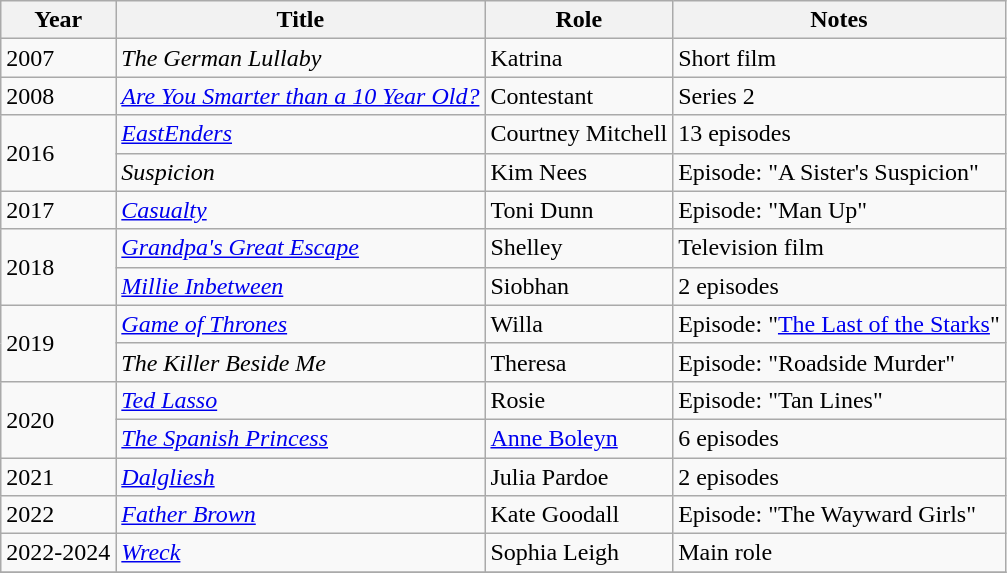<table class="wikitable sortable">
<tr>
<th>Year</th>
<th>Title</th>
<th>Role</th>
<th class="unsortable">Notes</th>
</tr>
<tr>
<td>2007</td>
<td><em>The German Lullaby</em></td>
<td>Katrina</td>
<td>Short film</td>
</tr>
<tr>
<td>2008</td>
<td><em><a href='#'>Are You Smarter than a 10 Year Old?</a></em></td>
<td>Contestant</td>
<td>Series 2</td>
</tr>
<tr>
<td rowspan="2">2016</td>
<td><em><a href='#'>EastEnders</a></em></td>
<td>Courtney Mitchell</td>
<td>13 episodes</td>
</tr>
<tr>
<td><em>Suspicion</em></td>
<td>Kim Nees</td>
<td>Episode: "A Sister's Suspicion"</td>
</tr>
<tr>
<td>2017</td>
<td><em><a href='#'>Casualty</a></em></td>
<td>Toni Dunn</td>
<td>Episode: "Man Up"</td>
</tr>
<tr>
<td rowspan="2">2018</td>
<td><em><a href='#'>Grandpa's Great Escape</a></em></td>
<td>Shelley</td>
<td>Television film</td>
</tr>
<tr>
<td><em><a href='#'>Millie Inbetween</a></em></td>
<td>Siobhan</td>
<td>2 episodes</td>
</tr>
<tr>
<td rowspan="2">2019</td>
<td><em><a href='#'>Game of Thrones</a></em></td>
<td>Willa</td>
<td>Episode: "<a href='#'>The Last of the Starks</a>"</td>
</tr>
<tr>
<td><em>The Killer Beside Me</em></td>
<td>Theresa</td>
<td>Episode: "Roadside Murder"</td>
</tr>
<tr>
<td rowspan="2">2020</td>
<td><em><a href='#'>Ted Lasso</a></em></td>
<td>Rosie</td>
<td>Episode: "Tan Lines"</td>
</tr>
<tr>
<td><em><a href='#'>The Spanish Princess</a></em></td>
<td><a href='#'>Anne Boleyn</a></td>
<td>6 episodes</td>
</tr>
<tr>
<td>2021</td>
<td><em><a href='#'>Dalgliesh</a></em></td>
<td>Julia Pardoe</td>
<td>2 episodes</td>
</tr>
<tr>
<td>2022</td>
<td><em><a href='#'>Father Brown</a></em></td>
<td>Kate Goodall</td>
<td>Episode: "The Wayward Girls"</td>
</tr>
<tr>
<td>2022-2024</td>
<td><em><a href='#'>Wreck</a></em></td>
<td>Sophia Leigh</td>
<td>Main role</td>
</tr>
<tr>
</tr>
</table>
